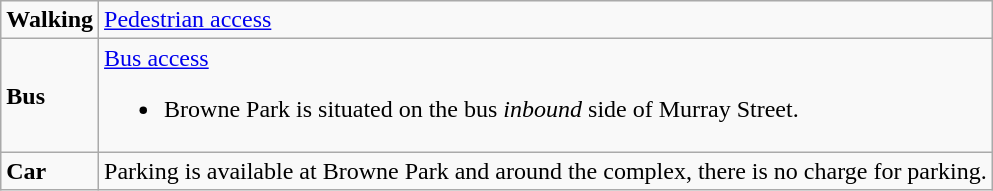<table align="center" class="wikitable">
<tr>
<td><strong>Walking</strong></td>
<td><a href='#'>Pedestrian access</a><br></td>
</tr>
<tr>
<td><strong>Bus</strong></td>
<td><a href='#'>Bus access</a><br><ul><li>Browne Park is situated on the bus <em>inbound</em> side of Murray Street.</li></ul></td>
</tr>
<tr>
<td><strong>Car</strong></td>
<td>Parking is available at Browne Park and around the complex, there is no charge for parking.</td>
</tr>
</table>
